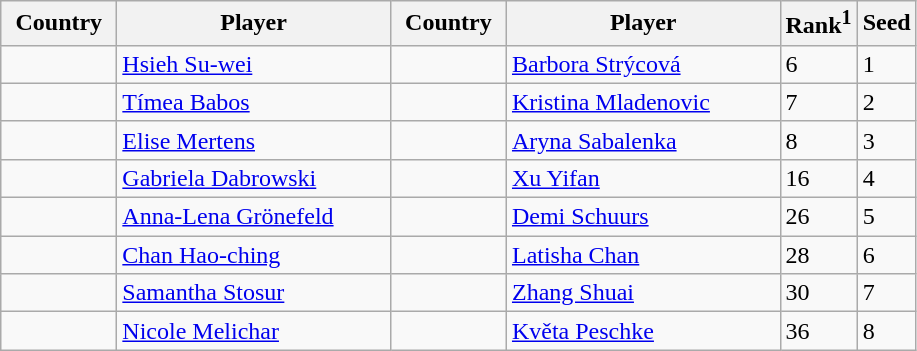<table class="sortable wikitable">
<tr>
<th width="70">Country</th>
<th width="175">Player</th>
<th width="70">Country</th>
<th width="175">Player</th>
<th>Rank<sup>1</sup></th>
<th>Seed</th>
</tr>
<tr>
<td></td>
<td><a href='#'>Hsieh Su-wei</a></td>
<td></td>
<td><a href='#'>Barbora Strýcová</a></td>
<td>6</td>
<td>1</td>
</tr>
<tr>
<td></td>
<td><a href='#'>Tímea Babos</a></td>
<td></td>
<td><a href='#'>Kristina Mladenovic</a></td>
<td>7</td>
<td>2</td>
</tr>
<tr>
<td></td>
<td><a href='#'>Elise Mertens</a></td>
<td></td>
<td><a href='#'>Aryna Sabalenka</a></td>
<td>8</td>
<td>3</td>
</tr>
<tr>
<td></td>
<td><a href='#'>Gabriela Dabrowski</a></td>
<td></td>
<td><a href='#'>Xu Yifan</a></td>
<td>16</td>
<td>4</td>
</tr>
<tr>
<td></td>
<td><a href='#'>Anna-Lena Grönefeld</a></td>
<td></td>
<td><a href='#'>Demi Schuurs</a></td>
<td>26</td>
<td>5</td>
</tr>
<tr>
<td></td>
<td><a href='#'>Chan Hao-ching</a></td>
<td></td>
<td><a href='#'>Latisha Chan</a></td>
<td>28</td>
<td>6</td>
</tr>
<tr>
<td></td>
<td><a href='#'>Samantha Stosur</a></td>
<td></td>
<td><a href='#'>Zhang Shuai</a></td>
<td>30</td>
<td>7</td>
</tr>
<tr>
<td></td>
<td><a href='#'>Nicole Melichar</a></td>
<td></td>
<td><a href='#'>Květa Peschke</a></td>
<td>36</td>
<td>8</td>
</tr>
</table>
